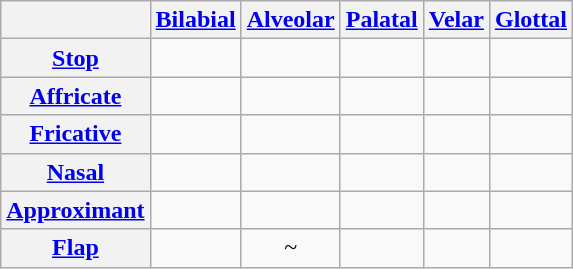<table class="wikitable" style="text-align: center;">
<tr>
<th></th>
<th><a href='#'>Bilabial</a></th>
<th><a href='#'>Alveolar</a></th>
<th><a href='#'>Palatal</a></th>
<th><a href='#'>Velar</a></th>
<th><a href='#'>Glottal</a></th>
</tr>
<tr>
<th><a href='#'>Stop</a></th>
<td></td>
<td></td>
<td></td>
<td></td>
<td></td>
</tr>
<tr>
<th><a href='#'>Affricate</a></th>
<td></td>
<td></td>
<td> </td>
<td></td>
<td></td>
</tr>
<tr>
<th><a href='#'>Fricative</a></th>
<td></td>
<td></td>
<td></td>
<td></td>
<td></td>
</tr>
<tr>
<th><a href='#'>Nasal</a></th>
<td></td>
<td></td>
<td> </td>
<td></td>
<td></td>
</tr>
<tr>
<th><a href='#'>Approximant</a></th>
<td></td>
<td></td>
<td></td>
<td> </td>
<td></td>
</tr>
<tr>
<th><a href='#'>Flap</a></th>
<td></td>
<td>~ </td>
<td></td>
<td></td>
<td></td>
</tr>
</table>
